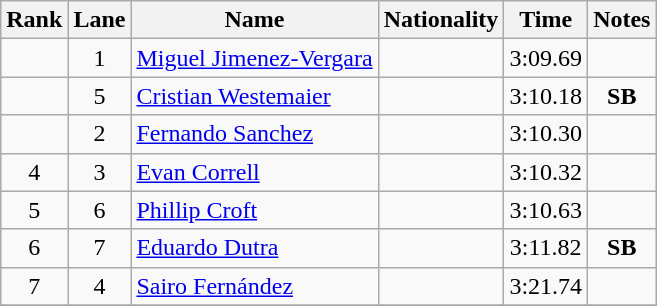<table class="wikitable sortable" style="text-align:center">
<tr>
<th>Rank</th>
<th>Lane</th>
<th>Name</th>
<th>Nationality</th>
<th>Time</th>
<th>Notes</th>
</tr>
<tr>
<td></td>
<td>1</td>
<td align=left><a href='#'>Miguel Jimenez-Vergara</a></td>
<td align=left></td>
<td>3:09.69</td>
<td></td>
</tr>
<tr>
<td></td>
<td>5</td>
<td align=left><a href='#'>Cristian Westemaier</a></td>
<td align=left></td>
<td>3:10.18</td>
<td><strong>SB</strong></td>
</tr>
<tr>
<td></td>
<td>2</td>
<td align=left><a href='#'>Fernando Sanchez</a></td>
<td align=left></td>
<td>3:10.30</td>
<td></td>
</tr>
<tr>
<td>4</td>
<td>3</td>
<td align=left><a href='#'>Evan Correll</a></td>
<td align=left></td>
<td>3:10.32</td>
<td></td>
</tr>
<tr>
<td>5</td>
<td>6</td>
<td align=left><a href='#'>Phillip Croft</a></td>
<td align=left></td>
<td>3:10.63</td>
<td></td>
</tr>
<tr>
<td>6</td>
<td>7</td>
<td align=left><a href='#'>Eduardo Dutra</a></td>
<td align=left></td>
<td>3:11.82</td>
<td><strong>SB</strong></td>
</tr>
<tr>
<td>7</td>
<td>4</td>
<td align=left><a href='#'>Sairo Fernández</a></td>
<td align=left></td>
<td>3:21.74</td>
<td></td>
</tr>
<tr>
</tr>
</table>
